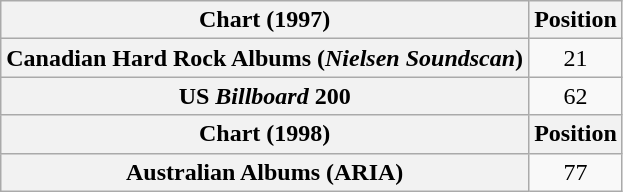<table class="wikitable plainrowheaders" style="text-align:center;">
<tr>
<th scope="col">Chart (1997)</th>
<th scope="col">Position</th>
</tr>
<tr>
<th scope="row">Canadian Hard Rock Albums (<em>Nielsen Soundscan</em>)</th>
<td>21</td>
</tr>
<tr>
<th scope="row">US <em>Billboard</em> 200</th>
<td>62</td>
</tr>
<tr>
<th scope="col">Chart (1998)</th>
<th scope="col">Position</th>
</tr>
<tr>
<th scope="row">Australian Albums (ARIA)</th>
<td>77</td>
</tr>
</table>
